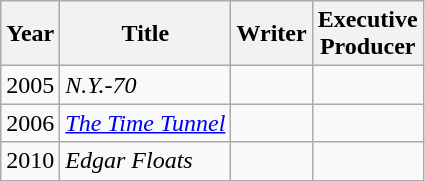<table class=wikitable>
<tr>
<th>Year</th>
<th>Title</th>
<th>Writer</th>
<th>Executive<br>Producer</th>
</tr>
<tr>
<td>2005</td>
<td><em>N.Y.-70</em></td>
<td></td>
<td></td>
</tr>
<tr>
<td>2006</td>
<td><em><a href='#'>The Time Tunnel</a></em></td>
<td></td>
<td></td>
</tr>
<tr>
<td>2010</td>
<td><em>Edgar Floats</em></td>
<td></td>
<td></td>
</tr>
</table>
